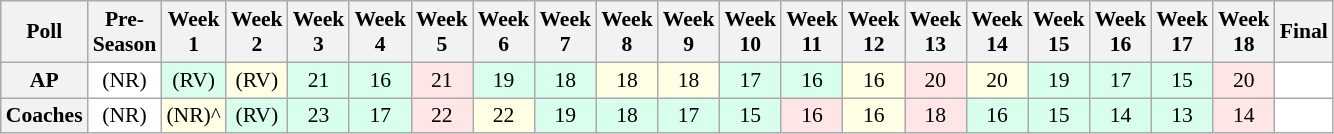<table class="wikitable" style="white-space:nowrap;font-size:90%">
<tr>
<th>Poll</th>
<th>Pre-<br>Season</th>
<th>Week<br>1</th>
<th>Week<br>2</th>
<th>Week<br>3</th>
<th>Week<br>4</th>
<th>Week<br>5</th>
<th>Week<br>6</th>
<th>Week<br>7</th>
<th>Week<br>8</th>
<th>Week<br>9</th>
<th>Week<br>10</th>
<th>Week<br>11</th>
<th>Week<br>12</th>
<th>Week<br>13</th>
<th>Week<br>14</th>
<th>Week<br>15</th>
<th>Week<br>16</th>
<th>Week<br>17</th>
<th>Week<br>18</th>
<th>Final</th>
</tr>
<tr style="text-align:center;">
<th>AP</th>
<td style="background:#FFF;">(NR)</td>
<td style="background:#D8FFEB;">(RV)</td>
<td style="background:#FFFFE6;">(RV)</td>
<td style="background:#D8FFEB;">21</td>
<td style="background:#D8FFEB;">16</td>
<td style="background:#FFE6E6;">21</td>
<td style="background:#D8FFEB;">19</td>
<td style="background:#D8FFEB;">18</td>
<td style="background:#FFFFE6;">18</td>
<td style="background:#FFFFE6;">18</td>
<td style="background:#D8FFEB;">17</td>
<td style="background:#D8FFEB;">16</td>
<td style="background:#FFFFE6;">16</td>
<td style="background:#FFE6E6;">20</td>
<td style="background:#FFFFE6;">20</td>
<td style="background:#D8FFEB;">19</td>
<td style="background:#D8FFEB;">17</td>
<td style="background:#D8FFEB;">15</td>
<td style="background:#FFE6E6;">20</td>
<td style="background:#FFF;"></td>
</tr>
<tr style="text-align:center;">
<th>Coaches</th>
<td style="background:#FFF;">(NR)</td>
<td style="background:#FFFFE6;">(NR)^</td>
<td style="background:#D8FFEB;">(RV)</td>
<td style="background:#D8FFEB;">23</td>
<td style="background:#D8FFEB;">17</td>
<td style="background:#FFE6E6;">22</td>
<td style="background:#FFFFE6;">22</td>
<td style="background:#D8FFEB;">19</td>
<td style="background:#D8FFEB;">18</td>
<td style="background:#D8FFEB;">17</td>
<td style="background:#D8FFEB;">15</td>
<td style="background:#FFE6E6;">16</td>
<td style="background:#FFFFE6;">16</td>
<td style="background:#FFE6E6;">18</td>
<td style="background:#D8FFEB;">16</td>
<td style="background:#D8FFEB;">15</td>
<td style="background:#D8FFEB;">14</td>
<td style="background:#D8FFEB;">13</td>
<td style="background:#FFE6E6;">14</td>
<td style="background:#FFF;"></td>
</tr>
</table>
